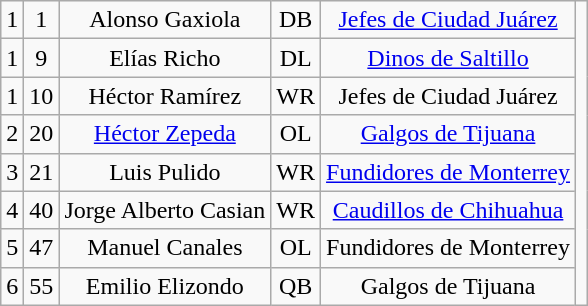<table class="wikitable" style="text-align:center">
<tr>
<td>1</td>
<td>1</td>
<td>Alonso Gaxiola</td>
<td>DB</td>
<td><a href='#'>Jefes de Ciudad Juárez</a></td>
<td rowspan=8></td>
</tr>
<tr>
<td>1</td>
<td>9</td>
<td>Elías Richo</td>
<td>DL</td>
<td><a href='#'>Dinos de Saltillo</a></td>
</tr>
<tr>
<td>1</td>
<td>10</td>
<td>Héctor Ramírez</td>
<td>WR</td>
<td>Jefes de Ciudad Juárez</td>
</tr>
<tr>
<td>2</td>
<td>20</td>
<td><a href='#'>Héctor Zepeda</a></td>
<td>OL</td>
<td><a href='#'>Galgos de Tijuana</a></td>
</tr>
<tr>
<td>3</td>
<td>21</td>
<td>Luis Pulido</td>
<td>WR</td>
<td><a href='#'>Fundidores de Monterrey</a></td>
</tr>
<tr>
<td>4</td>
<td>40</td>
<td>Jorge Alberto Casian</td>
<td>WR</td>
<td><a href='#'>Caudillos de Chihuahua</a></td>
</tr>
<tr>
<td>5</td>
<td>47</td>
<td>Manuel Canales</td>
<td>OL</td>
<td>Fundidores de Monterrey</td>
</tr>
<tr>
<td>6</td>
<td>55</td>
<td>Emilio Elizondo</td>
<td>QB</td>
<td>Galgos de Tijuana</td>
</tr>
</table>
